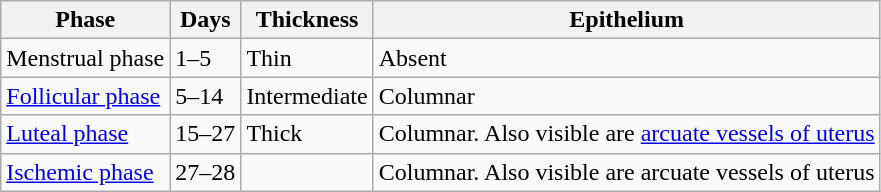<table class="wikitable">
<tr>
<th>Phase</th>
<th>Days</th>
<th>Thickness</th>
<th>Epithelium</th>
</tr>
<tr>
<td>Menstrual phase</td>
<td>1–5</td>
<td>Thin</td>
<td>Absent</td>
</tr>
<tr>
<td><a href='#'>Follicular phase</a></td>
<td>5–14</td>
<td>Intermediate</td>
<td>Columnar</td>
</tr>
<tr>
<td><a href='#'>Luteal phase</a></td>
<td>15–27</td>
<td>Thick</td>
<td>Columnar. Also visible are <a href='#'>arcuate vessels of uterus</a></td>
</tr>
<tr>
<td><a href='#'>Ischemic phase</a></td>
<td>27–28</td>
<td></td>
<td>Columnar. Also visible are arcuate vessels of uterus</td>
</tr>
</table>
